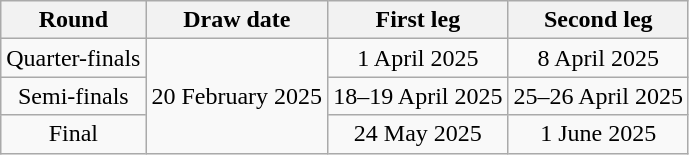<table class="wikitable" style="text-align:center">
<tr>
<th>Round</th>
<th>Draw date</th>
<th>First leg</th>
<th>Second leg</th>
</tr>
<tr>
<td>Quarter-finals</td>
<td rowspan=3>20 February 2025</td>
<td>1 April 2025</td>
<td>8 April 2025</td>
</tr>
<tr>
<td>Semi-finals</td>
<td>18–19 April 2025</td>
<td>25–26 April 2025</td>
</tr>
<tr>
<td>Final</td>
<td>24 May 2025</td>
<td>1 June 2025</td>
</tr>
</table>
